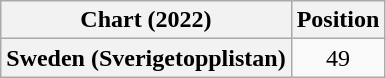<table class="wikitable plainrowheaders" style="text-align:center">
<tr>
<th scope="col">Chart (2022)</th>
<th scope="col">Position</th>
</tr>
<tr>
<th scope="row">Sweden (Sverigetopplistan)</th>
<td>49</td>
</tr>
</table>
